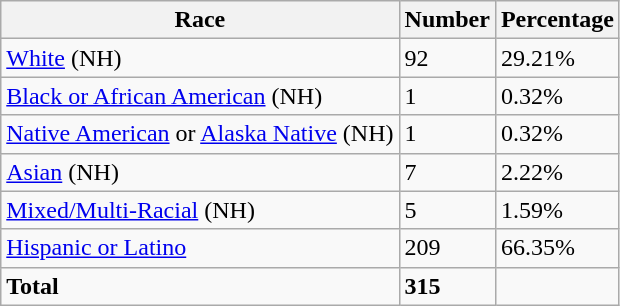<table class="wikitable">
<tr>
<th>Race</th>
<th>Number</th>
<th>Percentage</th>
</tr>
<tr>
<td><a href='#'>White</a> (NH)</td>
<td>92</td>
<td>29.21%</td>
</tr>
<tr>
<td><a href='#'>Black or African American</a> (NH)</td>
<td>1</td>
<td>0.32%</td>
</tr>
<tr>
<td><a href='#'>Native American</a> or <a href='#'>Alaska Native</a> (NH)</td>
<td>1</td>
<td>0.32%</td>
</tr>
<tr>
<td><a href='#'>Asian</a> (NH)</td>
<td>7</td>
<td>2.22%</td>
</tr>
<tr>
<td><a href='#'>Mixed/Multi-Racial</a> (NH)</td>
<td>5</td>
<td>1.59%</td>
</tr>
<tr>
<td><a href='#'>Hispanic or Latino</a></td>
<td>209</td>
<td>66.35%</td>
</tr>
<tr>
<td><strong>Total</strong></td>
<td><strong>315</strong></td>
<td></td>
</tr>
</table>
